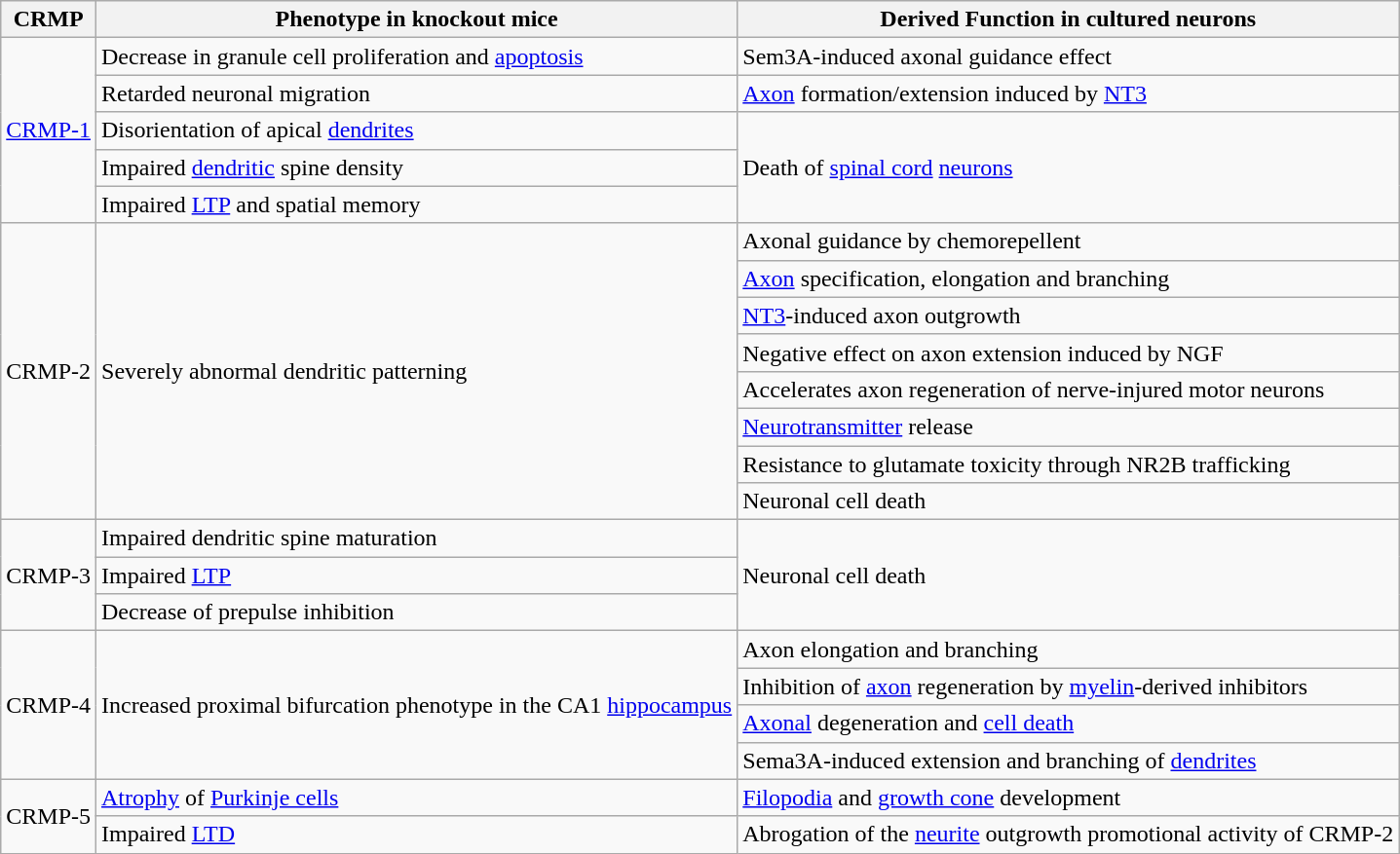<table class="sortable wikitable">
<tr>
<th><strong>CRMP</strong></th>
<th><strong>Phenotype in knockout mice</strong></th>
<th><strong>Derived Function in cultured neurons</strong></th>
</tr>
<tr>
<td rowspan="5"><a href='#'>CRMP-1</a></td>
<td>Decrease in granule cell proliferation and <a href='#'>apoptosis</a></td>
<td>Sem3A-induced axonal guidance effect</td>
</tr>
<tr>
<td>Retarded neuronal migration</td>
<td><a href='#'>Axon</a> formation/extension induced by <a href='#'>NT3</a></td>
</tr>
<tr>
<td>Disorientation of apical <a href='#'>dendrites</a></td>
<td rowspan="3">Death of <a href='#'>spinal cord</a> <a href='#'>neurons</a></td>
</tr>
<tr>
<td>Impaired <a href='#'>dendritic</a> spine density</td>
</tr>
<tr>
<td>Impaired <a href='#'>LTP</a> and spatial memory</td>
</tr>
<tr>
<td rowspan="8">CRMP-2</td>
<td rowspan="8">Severely abnormal dendritic patterning</td>
<td>Axonal guidance by chemorepellent</td>
</tr>
<tr>
<td><a href='#'>Axon</a> specification, elongation and branching</td>
</tr>
<tr>
<td><a href='#'>NT3</a>-induced axon outgrowth</td>
</tr>
<tr>
<td>Negative effect on axon extension induced by NGF</td>
</tr>
<tr>
<td>Accelerates axon regeneration of nerve-injured motor neurons</td>
</tr>
<tr>
<td><a href='#'>Neurotransmitter</a> release</td>
</tr>
<tr>
<td>Resistance to glutamate toxicity through NR2B trafficking</td>
</tr>
<tr>
<td>Neuronal cell death</td>
</tr>
<tr>
<td rowspan="3">CRMP-3</td>
<td>Impaired dendritic spine maturation</td>
<td rowspan="3">Neuronal cell death</td>
</tr>
<tr>
<td>Impaired <a href='#'>LTP</a></td>
</tr>
<tr>
<td>Decrease of prepulse inhibition</td>
</tr>
<tr>
<td rowspan="4">CRMP-4</td>
<td rowspan="4">Increased proximal bifurcation phenotype in the CA1 <a href='#'>hippocampus</a></td>
<td>Axon elongation and branching</td>
</tr>
<tr>
<td>Inhibition of <a href='#'>axon</a> regeneration by <a href='#'>myelin</a>-derived inhibitors</td>
</tr>
<tr>
<td><a href='#'>Axonal</a> degeneration and <a href='#'>cell death</a></td>
</tr>
<tr>
<td>Sema3A-induced extension and branching of <a href='#'>dendrites</a></td>
</tr>
<tr>
<td rowspan="2">CRMP-5</td>
<td><a href='#'>Atrophy</a> of <a href='#'>Purkinje cells</a></td>
<td><a href='#'>Filopodia</a> and <a href='#'>growth cone</a> development</td>
</tr>
<tr>
<td>Impaired <a href='#'>LTD</a></td>
<td>Abrogation of the <a href='#'>neurite</a> outgrowth promotional activity of CRMP-2</td>
</tr>
</table>
